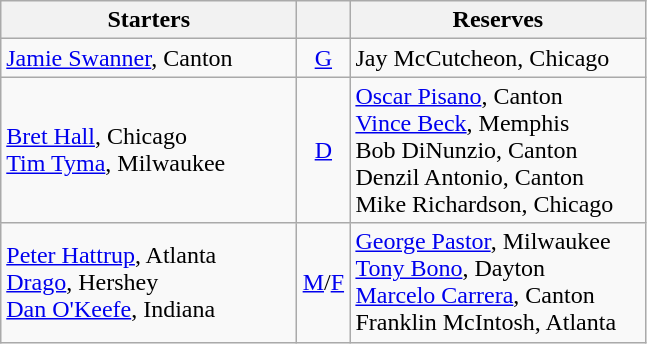<table class="wikitable">
<tr>
<th width=190>Starters</th>
<th width=28></th>
<th width=190>Reserves</th>
</tr>
<tr>
<td><a href='#'>Jamie Swanner</a>, Canton</td>
<td align=center><a href='#'>G</a></td>
<td>Jay McCutcheon, Chicago</td>
</tr>
<tr>
<td><a href='#'>Bret Hall</a>, Chicago<br><a href='#'>Tim Tyma</a>, Milwaukee</td>
<td align=center><a href='#'>D</a></td>
<td><a href='#'>Oscar Pisano</a>, Canton<br><a href='#'>Vince Beck</a>, Memphis<br>Bob DiNunzio, Canton<br>Denzil Antonio, Canton<br>Mike Richardson, Chicago</td>
</tr>
<tr>
<td><a href='#'>Peter Hattrup</a>, Atlanta<br><a href='#'>Drago</a>, Hershey<br><a href='#'>Dan O'Keefe</a>, Indiana</td>
<td align=center><a href='#'>M</a>/<a href='#'>F</a></td>
<td><a href='#'>George Pastor</a>, Milwaukee<br><a href='#'>Tony Bono</a>, Dayton<br><a href='#'>Marcelo Carrera</a>, Canton<br>Franklin McIntosh, Atlanta</td>
</tr>
</table>
